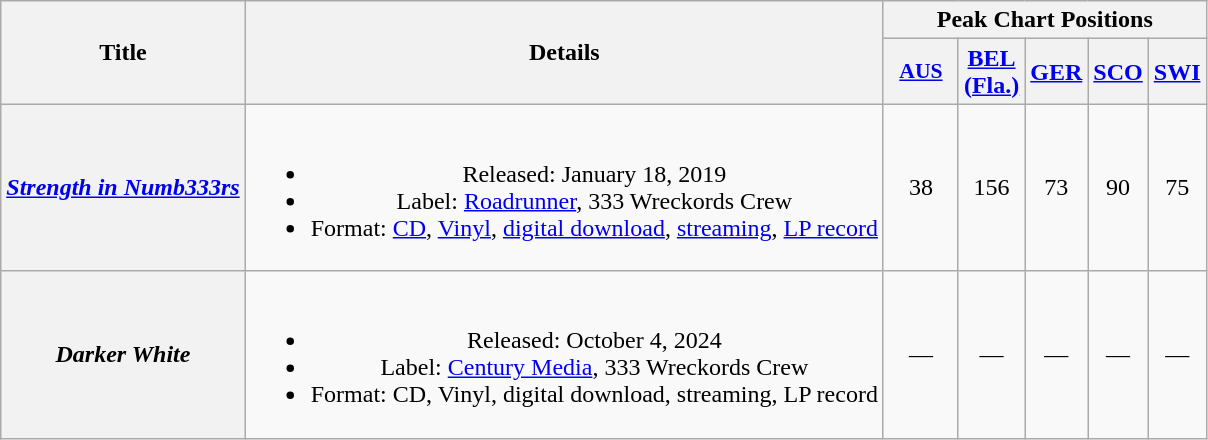<table class="wikitable plainrowheaders" style="text-align:center;">
<tr>
<th rowspan="2">Title</th>
<th rowspan="2">Details</th>
<th colspan="5">Peak Chart Positions</th>
</tr>
<tr>
<th !scope="col" style="width:3em;font-size:90%;"><a href='#'>AUS</a><br></th>
<th><a href='#'>BEL<br>(Fla.)</a><br></th>
<th><a href='#'>GER</a><br></th>
<th><a href='#'>SCO</a><br></th>
<th><a href='#'>SWI</a><br></th>
</tr>
<tr>
<th scope="row"><em><a href='#'>Strength in Numb333rs</a></em></th>
<td><br><ul><li>Released: January 18, 2019</li><li>Label: <a href='#'>Roadrunner</a>, 333 Wreckords Crew</li><li>Format: <a href='#'>CD</a>, <a href='#'>Vinyl</a>, <a href='#'>digital download</a>, <a href='#'>streaming</a>, <a href='#'>LP record</a></li></ul></td>
<td>38</td>
<td>156</td>
<td>73</td>
<td>90</td>
<td>75</td>
</tr>
<tr>
<th scope="row"><em>Darker White</em></th>
<td><br><ul><li>Released: October 4, 2024</li><li>Label: <a href='#'>Century Media</a>, 333 Wreckords Crew</li><li>Format: CD, Vinyl, digital download, streaming, LP record</li></ul></td>
<td>—</td>
<td>—</td>
<td>—</td>
<td>—</td>
<td>—</td>
</tr>
</table>
